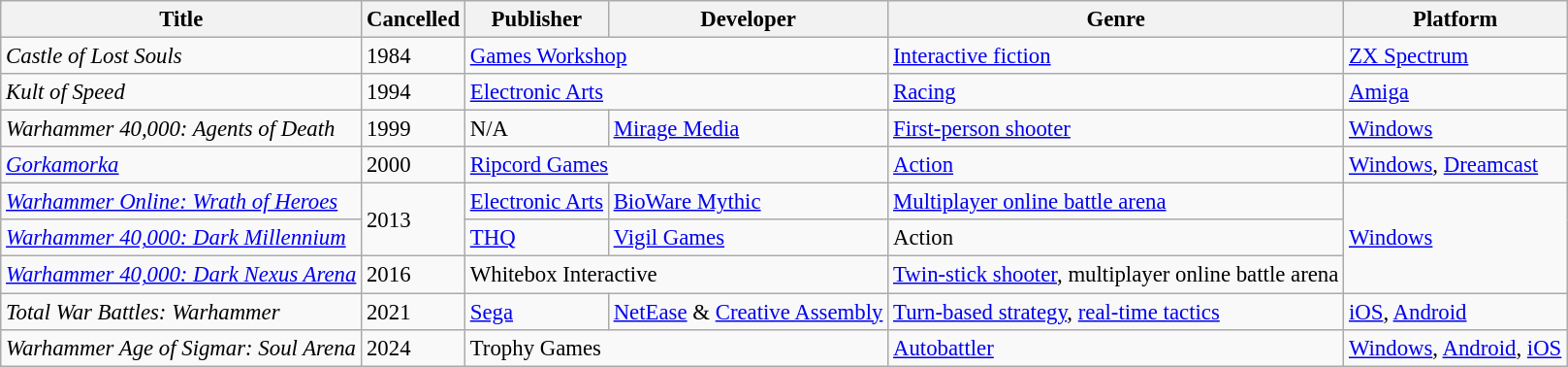<table class="wikitable sortable" style="font-size: 95%">
<tr align="center">
<th>Title</th>
<th>Cancelled</th>
<th>Publisher</th>
<th>Developer</th>
<th>Genre</th>
<th>Platform</th>
</tr>
<tr>
<td><em>Castle of Lost Souls</em></td>
<td>1984</td>
<td colspan="2"><a href='#'>Games Workshop</a></td>
<td><a href='#'>Interactive fiction</a></td>
<td><a href='#'>ZX Spectrum</a></td>
</tr>
<tr>
<td><em>Kult of Speed</em></td>
<td>1994</td>
<td colspan="2"><a href='#'>Electronic Arts</a></td>
<td><a href='#'>Racing</a></td>
<td><a href='#'>Amiga</a></td>
</tr>
<tr>
<td><em>Warhammer 40,000: Agents of Death</em></td>
<td>1999</td>
<td>N/A</td>
<td><a href='#'>Mirage Media</a></td>
<td><a href='#'>First-person shooter</a></td>
<td><a href='#'>Windows</a></td>
</tr>
<tr>
<td><em><a href='#'>Gorkamorka</a></em></td>
<td>2000</td>
<td colspan="2"><a href='#'>Ripcord Games</a></td>
<td><a href='#'>Action</a></td>
<td><a href='#'>Windows</a>, <a href='#'>Dreamcast</a></td>
</tr>
<tr>
<td><em><a href='#'>Warhammer Online: Wrath of Heroes</a></em></td>
<td rowspan="2">2013</td>
<td><a href='#'>Electronic Arts</a></td>
<td><a href='#'>BioWare Mythic</a></td>
<td><a href='#'>Multiplayer online battle arena</a></td>
<td rowspan="3"><a href='#'>Windows</a></td>
</tr>
<tr>
<td><em><a href='#'>Warhammer 40,000: Dark Millennium</a></em></td>
<td><a href='#'>THQ</a></td>
<td><a href='#'>Vigil Games</a></td>
<td>Action</td>
</tr>
<tr>
<td><em><a href='#'>Warhammer 40,000: Dark Nexus Arena</a></em></td>
<td>2016</td>
<td colspan="2">Whitebox Interactive</td>
<td><a href='#'>Twin-stick shooter</a>, multiplayer online battle arena</td>
</tr>
<tr>
<td><em>Total War Battles: Warhammer</em></td>
<td>2021</td>
<td><a href='#'>Sega</a></td>
<td><a href='#'>NetEase</a> & <a href='#'>Creative Assembly</a></td>
<td><a href='#'>Turn-based strategy</a>, <a href='#'>real-time tactics</a></td>
<td><a href='#'>iOS</a>, <a href='#'>Android</a></td>
</tr>
<tr>
<td><em>Warhammer Age of Sigmar: Soul Arena</em></td>
<td>2024</td>
<td colspan="2">Trophy Games</td>
<td><a href='#'>Autobattler</a></td>
<td><a href='#'>Windows</a>, <a href='#'>Android</a>, <a href='#'>iOS</a></td>
</tr>
</table>
